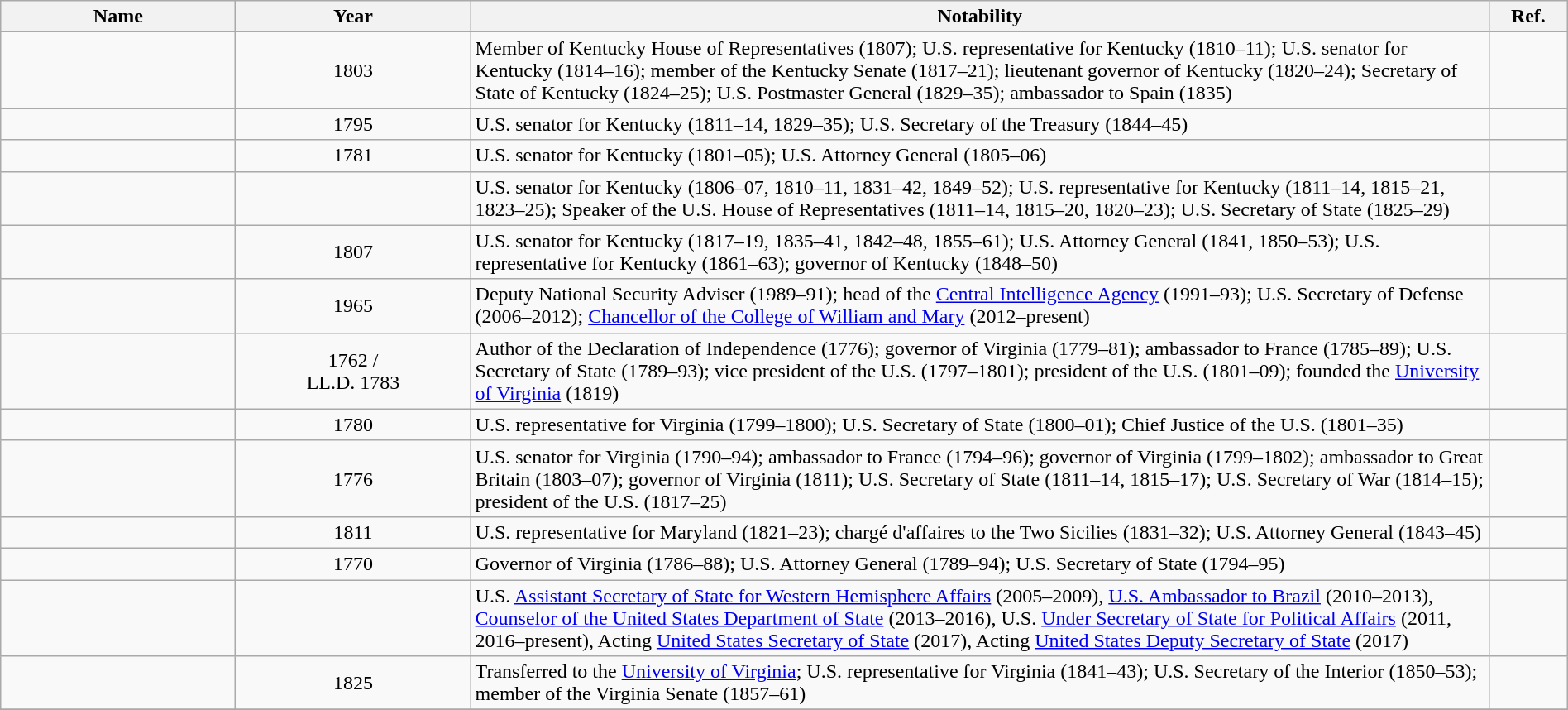<table class="wikitable sortable" style="width:100%">
<tr>
<th width="15%">Name</th>
<th width="15%">Year</th>
<th width="65%" class="unsortable">Notability</th>
<th width="5%" class="unsortable">Ref.</th>
</tr>
<tr>
<td></td>
<td align="center">1803</td>
<td>Member of Kentucky House of Representatives (1807); U.S. representative for Kentucky (1810–11); U.S. senator for Kentucky (1814–16); member of the Kentucky Senate (1817–21); lieutenant governor of Kentucky (1820–24); Secretary of State of Kentucky (1824–25); U.S. Postmaster General (1829–35); ambassador to Spain (1835)</td>
<td align="center"></td>
</tr>
<tr>
<td></td>
<td align="center">1795</td>
<td>U.S. senator for Kentucky (1811–14, 1829–35); U.S. Secretary of the Treasury (1844–45)</td>
<td align="center"></td>
</tr>
<tr>
<td></td>
<td align="center">1781</td>
<td>U.S. senator for Kentucky (1801–05); U.S. Attorney General (1805–06)</td>
<td align="center"></td>
</tr>
<tr>
<td></td>
<td align="center"></td>
<td>U.S. senator for Kentucky (1806–07, 1810–11, 1831–42, 1849–52); U.S. representative for Kentucky (1811–14, 1815–21, 1823–25); Speaker of the U.S. House of Representatives (1811–14, 1815–20, 1820–23); U.S. Secretary of State (1825–29)</td>
<td align="center"></td>
</tr>
<tr>
<td></td>
<td align="center">1807</td>
<td>U.S. senator for Kentucky (1817–19, 1835–41, 1842–48, 1855–61); U.S. Attorney General (1841, 1850–53); U.S. representative for Kentucky (1861–63); governor of Kentucky (1848–50)</td>
<td align="center"></td>
</tr>
<tr>
<td></td>
<td align="center">1965</td>
<td>Deputy National Security Adviser (1989–91); head of the <a href='#'>Central Intelligence Agency</a> (1991–93); U.S. Secretary of Defense (2006–2012); <a href='#'>Chancellor of the College of William and Mary</a> (2012–present)</td>
<td align="center"></td>
</tr>
<tr>
<td></td>
<td align="center">1762 /<br> LL.D. 1783</td>
<td>Author of the Declaration of Independence (1776); governor of Virginia (1779–81); ambassador to France (1785–89); U.S. Secretary of State (1789–93); vice president of the U.S. (1797–1801); president of the U.S. (1801–09); founded the <a href='#'>University of Virginia</a> (1819)</td>
<td align="center"></td>
</tr>
<tr>
<td></td>
<td align="center">1780</td>
<td>U.S. representative for Virginia (1799–1800); U.S. Secretary of State (1800–01); Chief Justice of the U.S. (1801–35)</td>
<td align="center"></td>
</tr>
<tr>
<td></td>
<td align="center">1776</td>
<td>U.S. senator for Virginia (1790–94); ambassador to France (1794–96); governor of Virginia (1799–1802); ambassador to Great Britain (1803–07); governor of Virginia (1811); U.S. Secretary of State (1811–14, 1815–17); U.S. Secretary of War (1814–15); president of the U.S. (1817–25)</td>
<td align="center"></td>
</tr>
<tr>
<td></td>
<td align="center">1811</td>
<td>U.S. representative for Maryland (1821–23); chargé d'affaires to the Two Sicilies (1831–32); U.S. Attorney General (1843–45)</td>
<td align="center"></td>
</tr>
<tr>
<td></td>
<td align="center">1770</td>
<td>Governor of Virginia (1786–88); U.S. Attorney General (1789–94); U.S. Secretary of State (1794–95)</td>
<td align="center"></td>
</tr>
<tr>
<td></td>
<td align="center"></td>
<td>U.S. <a href='#'>Assistant Secretary of State for Western Hemisphere Affairs</a> (2005–2009), <a href='#'>U.S. Ambassador to Brazil</a> (2010–2013), <a href='#'>Counselor of the United States Department of State</a> (2013–2016), U.S. <a href='#'>Under Secretary of State for Political Affairs</a> (2011, 2016–present), Acting <a href='#'>United States Secretary of State</a> (2017), Acting <a href='#'>United States Deputy Secretary of State</a> (2017)</td>
<td align="center"></td>
</tr>
<tr>
<td></td>
<td align="center">1825</td>
<td>Transferred to the <a href='#'>University of Virginia</a>; U.S. representative for Virginia (1841–43); U.S. Secretary of the Interior (1850–53); member of the Virginia Senate (1857–61)</td>
<td align="center"></td>
</tr>
<tr>
</tr>
</table>
